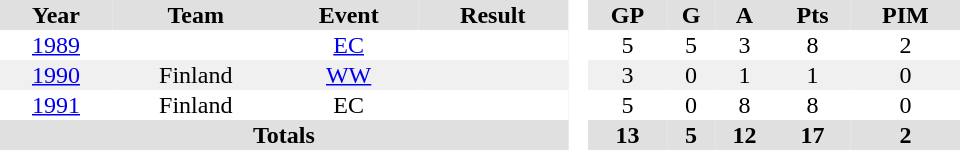<table border="0" cellpadding="1" cellspacing="0" style="text-align:center; width:40em">
<tr align="centre" bgcolor="#e0e0e0">
<th>Year</th>
<th>Team</th>
<th>Event</th>
<th>Result</th>
<th rowspan="99" bgcolor="#ffffff"> </th>
<th>GP</th>
<th>G</th>
<th>A</th>
<th>Pts</th>
<th>PIM</th>
</tr>
<tr>
<td><a href='#'>1989</a></td>
<td></td>
<td><a href='#'>EC</a></td>
<td></td>
<td>5</td>
<td>5</td>
<td>3</td>
<td>8</td>
<td>2</td>
</tr>
<tr bgcolor="#f0f0f0">
<td><a href='#'>1990</a></td>
<td>Finland</td>
<td><a href='#'>WW</a></td>
<td></td>
<td>3</td>
<td>0</td>
<td>1</td>
<td>1</td>
<td>0</td>
</tr>
<tr>
<td><a href='#'>1991</a></td>
<td>Finland</td>
<td>EC</td>
<td></td>
<td>5</td>
<td>0</td>
<td>8</td>
<td>8</td>
<td>0</td>
</tr>
<tr align="centre" bgcolor="#e0e0e0">
<th colspan="4">Totals</th>
<th>13</th>
<th>5</th>
<th>12</th>
<th>17</th>
<th>2</th>
</tr>
</table>
